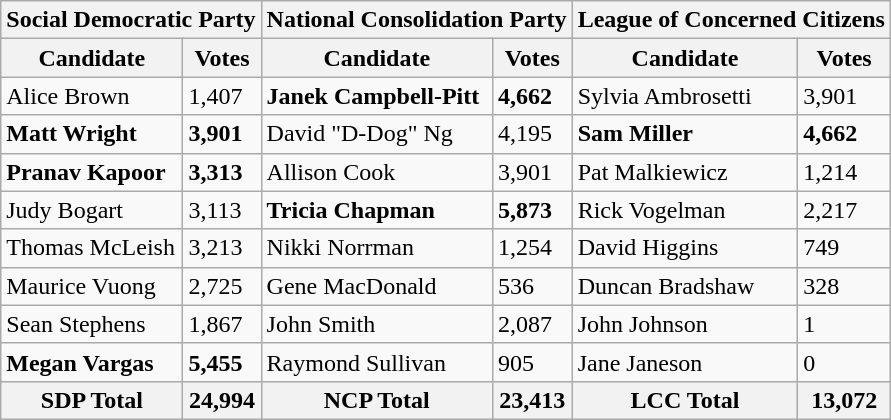<table class="wikitable sortable">
<tr>
<th colspan=2>Social Democratic Party</th>
<th colspan="2">National Consolidation Party</th>
<th colspan="2">League of Concerned Citizens</th>
</tr>
<tr>
<th>Candidate</th>
<th>Votes</th>
<th>Candidate</th>
<th>Votes</th>
<th>Candidate</th>
<th>Votes</th>
</tr>
<tr>
<td>Alice Brown</td>
<td>1,407</td>
<td><strong>Janek Campbell-Pitt</strong></td>
<td><strong>4,662</strong></td>
<td>Sylvia Ambrosetti</td>
<td>3,901</td>
</tr>
<tr>
<td><strong>Matt Wright</strong></td>
<td><strong>3,901</strong></td>
<td>David "D-Dog" Ng</td>
<td>4,195</td>
<td><strong>Sam Miller</strong></td>
<td><strong>4,662</strong></td>
</tr>
<tr>
<td><strong>Pranav Kapoor</strong></td>
<td><strong>3,313</strong></td>
<td>Allison Cook</td>
<td>3,901</td>
<td>Pat Malkiewicz</td>
<td>1,214</td>
</tr>
<tr>
<td>Judy Bogart</td>
<td>3,113</td>
<td><strong>Tricia Chapman</strong></td>
<td><strong>5,873</strong></td>
<td>Rick Vogelman</td>
<td>2,217</td>
</tr>
<tr>
<td>Thomas McLeish</td>
<td>3,213</td>
<td>Nikki Norrman</td>
<td>1,254</td>
<td>David Higgins</td>
<td>749</td>
</tr>
<tr>
<td>Maurice Vuong</td>
<td>2,725</td>
<td>Gene MacDonald</td>
<td>536</td>
<td>Duncan Bradshaw</td>
<td>328</td>
</tr>
<tr>
<td>Sean Stephens</td>
<td>1,867</td>
<td>John Smith</td>
<td>2,087</td>
<td>John Johnson</td>
<td>1</td>
</tr>
<tr>
<td><strong>Megan Vargas</strong></td>
<td><strong>5,455</strong></td>
<td>Raymond Sullivan</td>
<td>905</td>
<td>Jane Janeson</td>
<td>0</td>
</tr>
<tr>
<th>SDP Total</th>
<th>24,994</th>
<th>NCP Total</th>
<th>23,413</th>
<th>LCC Total</th>
<th>13,072</th>
</tr>
</table>
